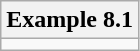<table class="wikitable">
<tr>
<th>Example 8.1</th>
</tr>
<tr>
<td></td>
</tr>
</table>
